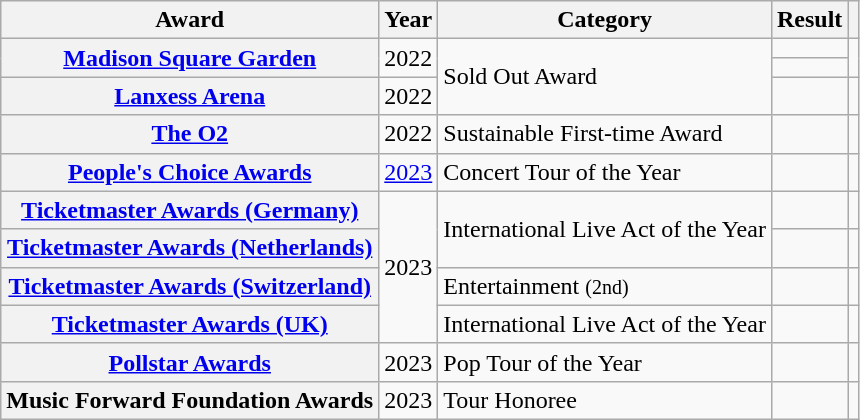<table class="wikitable sortable plainrowheaders">
<tr>
<th scope="col">Award</th>
<th scope="col">Year</th>
<th scope="col">Category</th>
<th scope="col">Result</th>
<th scope="col" class="unsortable"></th>
</tr>
<tr>
<th rowspan="2" scope="row"><a href='#'>Madison Square Garden</a></th>
<td rowspan="2" style="text-align:center;">2022</td>
<td rowspan="3">Sold Out Award</td>
<td></td>
<td rowspan="2" style="text-align:center;"></td>
</tr>
<tr>
<td></td>
</tr>
<tr>
<th scope="row"><a href='#'>Lanxess Arena</a></th>
<td style="text-align:center;">2022</td>
<td></td>
<td style="text-align:center;"></td>
</tr>
<tr>
<th scope="row"><a href='#'>The O2</a></th>
<td style="text-align:center;">2022</td>
<td>Sustainable First-time Award</td>
<td></td>
<td style="text-align:center;"></td>
</tr>
<tr>
<th scope="row"><a href='#'>People's Choice Awards</a></th>
<td style="text-align:center;"><a href='#'>2023</a></td>
<td>Concert Tour of the Year</td>
<td></td>
<td style="text-align:center;"></td>
</tr>
<tr>
<th scope="row"><a href='#'>Ticketmaster Awards (Germany)</a></th>
<td rowspan="4" style="text-align:center;">2023</td>
<td rowspan="2">International Live Act of the Year</td>
<td></td>
<td style="text-align:center;"></td>
</tr>
<tr>
<th scope="row"><a href='#'>Ticketmaster Awards (Netherlands)</a></th>
<td></td>
<td style="text-align:center;"></td>
</tr>
<tr>
<th scope="row"><a href='#'>Ticketmaster Awards (Switzerland)</a></th>
<td>Entertainment <small>(2nd)</small></td>
<td></td>
<td style="text-align:center;"></td>
</tr>
<tr>
<th scope="row"><a href='#'>Ticketmaster Awards (UK)</a></th>
<td>International Live Act of the Year</td>
<td></td>
<td style="text-align:center;"></td>
</tr>
<tr>
<th scope="row"><a href='#'>Pollstar Awards</a></th>
<td style="text-align:center;">2023</td>
<td>Pop Tour of the Year</td>
<td></td>
<td style="text-align:center;"></td>
</tr>
<tr>
<th scope="row">Music Forward Foundation Awards</th>
<td style="text-align:center;">2023</td>
<td>Tour Honoree</td>
<td></td>
<td style="text-align:center;"></td>
</tr>
</table>
